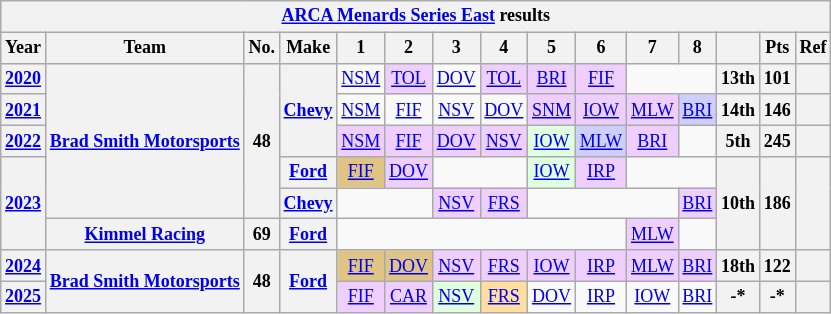<table class="wikitable" style="text-align:center; font-size:75%">
<tr>
<th colspan=15><a href='#'>ARCA Menards Series East</a> results</th>
</tr>
<tr>
<th>Year</th>
<th>Team</th>
<th>No.</th>
<th>Make</th>
<th>1</th>
<th>2</th>
<th>3</th>
<th>4</th>
<th>5</th>
<th>6</th>
<th>7</th>
<th>8</th>
<th></th>
<th>Pts</th>
<th>Ref</th>
</tr>
<tr>
<th><a href='#'>2020</a></th>
<th rowspan=5><a href='#'>Brad Smith Motorsports</a></th>
<th rowspan=5>48</th>
<th rowspan=3><a href='#'>Chevy</a></th>
<td><a href='#'>NSM</a></td>
<td style="background:#EFCFFF;"><a href='#'>TOL</a><br></td>
<td><a href='#'>DOV</a></td>
<td style="background:#EFCFFF;"><a href='#'>TOL</a><br></td>
<td style="background:#EFCFFF;"><a href='#'>BRI</a><br></td>
<td style="background:#EFCFFF;"><a href='#'>FIF</a><br></td>
<td colspan=2></td>
<th>13th</th>
<th>101</th>
<th></th>
</tr>
<tr>
<th><a href='#'>2021</a></th>
<td><a href='#'>NSM</a></td>
<td><a href='#'>FIF</a></td>
<td><a href='#'>NSV</a></td>
<td><a href='#'>DOV</a></td>
<td style="background:#EFCFFF;"><a href='#'>SNM</a><br></td>
<td style="background:#EFCFFF;"><a href='#'>IOW</a><br></td>
<td style="background:#EFCFFF;"><a href='#'>MLW</a><br></td>
<td style="background:#CFCFFF;"><a href='#'>BRI</a><br></td>
<th>14th</th>
<th>146</th>
<th></th>
</tr>
<tr>
<th><a href='#'>2022</a></th>
<td style="background:#EFCFFF;"><a href='#'>NSM</a><br></td>
<td style="background:#EFCFFF;"><a href='#'>FIF</a><br></td>
<td style="background:#EFCFFF;"><a href='#'>DOV</a><br></td>
<td style="background:#EFCFFF;"><a href='#'>NSV</a><br></td>
<td style="background:#DFFFDF;"><a href='#'>IOW</a><br></td>
<td style="background:#CFCFFF;"><a href='#'>MLW</a><br></td>
<td style="background:#EFCFFF;"><a href='#'>BRI</a><br></td>
<td></td>
<th>5th</th>
<th>245</th>
<th></th>
</tr>
<tr>
<th rowspan=3><a href='#'>2023</a></th>
<th><a href='#'>Ford</a></th>
<td style="background:#DFC484;"><a href='#'>FIF</a><br></td>
<td style="background:#EFCFFF;"><a href='#'>DOV</a><br></td>
<td colspan=2></td>
<td style="background:#DFFFDF;"><a href='#'>IOW</a><br></td>
<td style="background:#EFCFFF;"><a href='#'>IRP</a><br></td>
<td colspan=2></td>
<th rowspan=3>10th</th>
<th rowspan=3>186</th>
<th rowspan=3></th>
</tr>
<tr>
<th><a href='#'>Chevy</a></th>
<td colspan=2></td>
<td style="background:#EFCFFF;"><a href='#'>NSV</a><br></td>
<td style="background:#EFCFFF;"><a href='#'>FRS</a><br></td>
<td colspan=3></td>
<td style="background:#EFCFFF;"><a href='#'>BRI</a><br></td>
</tr>
<tr>
<th><a href='#'>Kimmel Racing</a></th>
<th>69</th>
<th><a href='#'>Ford</a></th>
<td colspan=6></td>
<td style="background:#EFCFFF;"><a href='#'>MLW</a><br></td>
<td></td>
</tr>
<tr>
<th><a href='#'>2024</a></th>
<th rowspan=2><a href='#'>Brad Smith Motorsports</a></th>
<th rowspan=2>48</th>
<th rowspan=2><a href='#'>Ford</a></th>
<td style="background:#DFC484;"><a href='#'>FIF</a><br></td>
<td style="background:#DFC484;"><a href='#'>DOV</a><br></td>
<td style="background:#EFCFFF;"><a href='#'>NSV</a><br></td>
<td style="background:#EFCFFF;"><a href='#'>FRS</a><br></td>
<td style="background:#EFCFFF;"><a href='#'>IOW</a><br></td>
<td style="background:#EFCFFF;"><a href='#'>IRP</a><br></td>
<td style="background:#EFCFFF;"><a href='#'>MLW</a><br></td>
<td style="background:#EFCFFF;"><a href='#'>BRI</a><br></td>
<th>18th</th>
<th>122</th>
<th></th>
</tr>
<tr>
<th><a href='#'>2025</a></th>
<td style="background:#EFCFFF;"><a href='#'>FIF</a><br></td>
<td style="background:#EFCFFF;"><a href='#'>CAR</a><br></td>
<td style="background:#DFFFDF;"><a href='#'>NSV</a><br></td>
<td style="background:#FFDF9F;"><a href='#'>FRS</a><br></td>
<td><a href='#'>DOV</a></td>
<td><a href='#'>IRP</a></td>
<td><a href='#'>IOW</a></td>
<td><a href='#'>BRI</a></td>
<th>-*</th>
<th>-*</th>
<th></th>
</tr>
</table>
